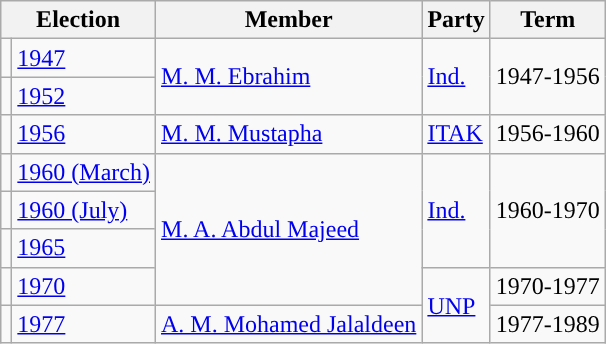<table class="wikitable">
<tr>
<th colspan="2">Election</th>
<th>Member</th>
<th>Party</th>
<th>Term</th>
</tr>
<tr>
<td style="background-color: "></td>
<td><a href='#'>1947</a></td>
<td rowspan ="2"><a href='#'>M. M. Ebrahim</a></td>
<td rowspan ="2"><a href='#'>Ind.</a></td>
<td rowspan ="2">1947-1956</td>
</tr>
<tr>
<td style="background-color: "></td>
<td><a href='#'>1952</a></td>
</tr>
<tr>
<td style="background-color: "></td>
<td><a href='#'>1956</a></td>
<td><a href='#'>M. M. Mustapha</a></td>
<td><a href='#'>ITAK</a></td>
<td>1956-1960</td>
</tr>
<tr>
<td style="background-color: "></td>
<td><a href='#'>1960 (March)</a></td>
<td rowspan ="4"><a href='#'>M. A. Abdul Majeed</a></td>
<td rowspan ="3"><a href='#'>Ind.</a></td>
<td rowspan ="3">1960-1970</td>
</tr>
<tr>
<td style="background-color: "></td>
<td><a href='#'>1960 (July)</a></td>
</tr>
<tr>
<td style="background-color: "></td>
<td><a href='#'>1965</a></td>
</tr>
<tr>
<td style="background-color: "></td>
<td><a href='#'>1970</a></td>
<td rowspan ="2"><a href='#'>UNP</a></td>
<td>1970-1977</td>
</tr>
<tr>
<td style="background-color: "></td>
<td><a href='#'>1977</a></td>
<td><a href='#'>A. M. Mohamed Jalaldeen</a></td>
<td>1977-1989</td>
</tr>
</table>
